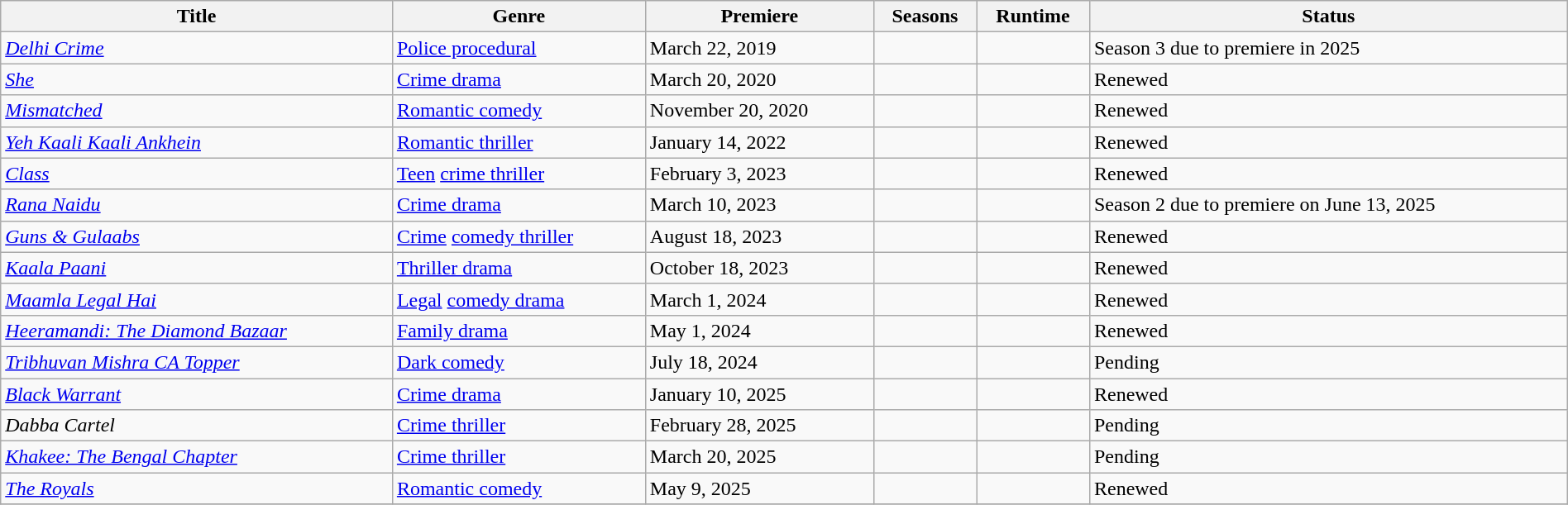<table class="wikitable sortable" style="width:100%">
<tr>
<th scope="col" style="width:25%;">Title</th>
<th>Genre</th>
<th>Premiere</th>
<th>Seasons</th>
<th>Runtime</th>
<th>Status</th>
</tr>
<tr>
<td><em><a href='#'>Delhi Crime</a></em></td>
<td><a href='#'>Police procedural</a></td>
<td>March 22, 2019</td>
<td></td>
<td></td>
<td>Season 3 due to premiere in 2025</td>
</tr>
<tr>
<td><em><a href='#'>She</a></em></td>
<td><a href='#'>Crime drama</a></td>
<td>March 20, 2020</td>
<td></td>
<td></td>
<td>Renewed</td>
</tr>
<tr>
<td><em><a href='#'>Mismatched</a></em></td>
<td><a href='#'>Romantic comedy</a></td>
<td>November 20, 2020</td>
<td></td>
<td></td>
<td>Renewed</td>
</tr>
<tr>
<td><em><a href='#'>Yeh Kaali Kaali Ankhein</a></em></td>
<td><a href='#'>Romantic thriller</a></td>
<td>January 14, 2022</td>
<td></td>
<td></td>
<td>Renewed</td>
</tr>
<tr>
<td><em><a href='#'>Class</a></em></td>
<td><a href='#'>Teen</a> <a href='#'>crime thriller</a></td>
<td>February 3, 2023</td>
<td></td>
<td></td>
<td>Renewed</td>
</tr>
<tr>
<td><em><a href='#'>Rana Naidu</a></em></td>
<td><a href='#'>Crime drama</a></td>
<td>March 10, 2023</td>
<td></td>
<td></td>
<td>Season 2 due to premiere on June 13, 2025</td>
</tr>
<tr>
<td><em><a href='#'>Guns & Gulaabs</a></em></td>
<td><a href='#'>Crime</a> <a href='#'>comedy thriller</a></td>
<td>August 18, 2023</td>
<td></td>
<td></td>
<td>Renewed</td>
</tr>
<tr>
<td><em><a href='#'>Kaala Paani</a></em></td>
<td><a href='#'>Thriller drama</a></td>
<td>October 18, 2023</td>
<td></td>
<td></td>
<td>Renewed</td>
</tr>
<tr>
<td><em><a href='#'>Maamla Legal Hai</a></em></td>
<td><a href='#'>Legal</a> <a href='#'>comedy drama</a></td>
<td>March 1, 2024</td>
<td></td>
<td></td>
<td>Renewed</td>
</tr>
<tr>
<td><em><a href='#'>Heeramandi: The Diamond Bazaar</a></em></td>
<td><a href='#'>Family drama</a></td>
<td>May 1, 2024</td>
<td></td>
<td></td>
<td>Renewed</td>
</tr>
<tr>
<td><em><a href='#'>Tribhuvan Mishra CA Topper</a></em></td>
<td><a href='#'>Dark comedy</a></td>
<td>July 18, 2024</td>
<td></td>
<td></td>
<td>Pending</td>
</tr>
<tr>
<td><em><a href='#'>Black Warrant</a></em></td>
<td><a href='#'>Crime drama</a></td>
<td>January 10, 2025</td>
<td></td>
<td></td>
<td>Renewed</td>
</tr>
<tr>
<td><em>Dabba Cartel</em></td>
<td><a href='#'>Crime thriller</a></td>
<td>February 28, 2025</td>
<td></td>
<td></td>
<td>Pending</td>
</tr>
<tr>
<td><em><a href='#'>Khakee: The Bengal Chapter</a></em></td>
<td><a href='#'>Crime thriller</a></td>
<td>March 20, 2025</td>
<td></td>
<td></td>
<td>Pending</td>
</tr>
<tr>
<td><em><a href='#'>The Royals</a></em></td>
<td><a href='#'>Romantic comedy</a></td>
<td>May 9, 2025</td>
<td></td>
<td></td>
<td>Renewed</td>
</tr>
<tr>
</tr>
</table>
